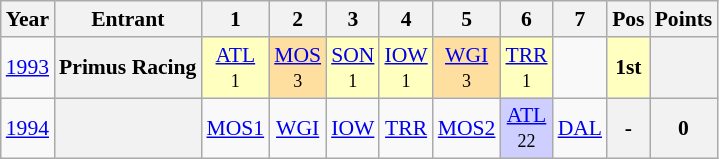<table class="wikitable" style="text-align:center; font-size:90%">
<tr>
<th>Year</th>
<th>Entrant</th>
<th>1</th>
<th>2</th>
<th>3</th>
<th>4</th>
<th>5</th>
<th>6</th>
<th>7</th>
<th>Pos</th>
<th>Points</th>
</tr>
<tr>
<td><a href='#'>1993</a></td>
<th>Primus Racing</th>
<td style="background-color:#FFFFBF"><a href='#'>ATL</a><br><small>1</small></td>
<td style="background-color:#FFDF9F"><a href='#'>MOS</a><br><small>3</small></td>
<td style="background-color:#FFFFBF"><a href='#'>SON</a><br><small>1</small></td>
<td style="background-color:#FFFFBF"><a href='#'>IOW</a><br><small>1</small></td>
<td style="background-color:#FFDF9F"><a href='#'>WGI</a><br><small>3</small></td>
<td style="background-color:#FFFFBF"><a href='#'>TRR</a><br><small>1</small></td>
<td></td>
<th style="background-color:#FFFFBF">1st</th>
<th></th>
</tr>
<tr>
<td><a href='#'>1994</a></td>
<th></th>
<td><a href='#'>MOS1</a></td>
<td><a href='#'>WGI</a></td>
<td><a href='#'>IOW</a></td>
<td><a href='#'>TRR</a></td>
<td><a href='#'>MOS2</a></td>
<td style="background-color:#CFCFFF"><a href='#'>ATL</a><br><small>22</small></td>
<td><a href='#'>DAL</a></td>
<th>-</th>
<th>0</th>
</tr>
</table>
